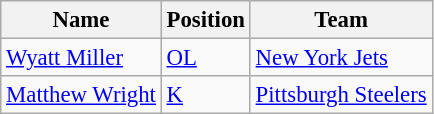<table class="wikitable" style="font-size: 95%;">
<tr>
<th>Name</th>
<th>Position</th>
<th>Team</th>
</tr>
<tr>
<td><a href='#'>Wyatt Miller</a></td>
<td><a href='#'>OL</a></td>
<td><a href='#'>New York Jets</a></td>
</tr>
<tr>
<td><a href='#'>Matthew Wright</a></td>
<td><a href='#'>K</a></td>
<td><a href='#'>Pittsburgh Steelers</a></td>
</tr>
</table>
